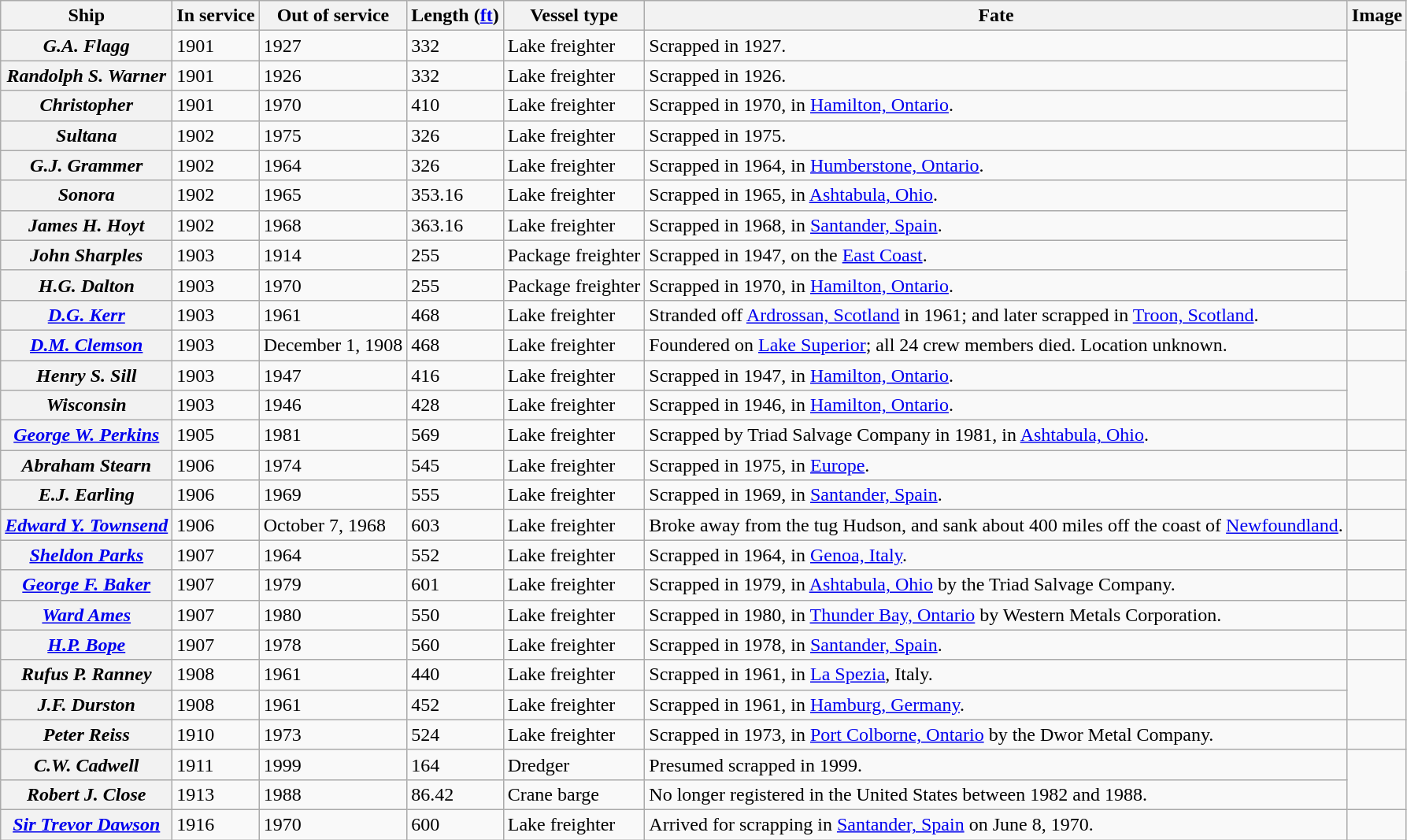<table class="wikitable plainrowheaders">
<tr>
<th scope="col">Ship</th>
<th scope="col">In service</th>
<th scope="col">Out of service</th>
<th scope="col">Length (<a href='#'>ft</a>)</th>
<th scope="col">Vessel type</th>
<th scope="col">Fate</th>
<th scope="col">Image</th>
</tr>
<tr>
<th scope"row"><em>G.A. Flagg</em></th>
<td>1901</td>
<td>1927</td>
<td>332</td>
<td>Lake freighter</td>
<td>Scrapped in 1927.</td>
</tr>
<tr>
<th scope"row"><em>Randolph S. Warner</em></th>
<td>1901</td>
<td>1926</td>
<td>332</td>
<td>Lake freighter</td>
<td>Scrapped in 1926.</td>
</tr>
<tr>
<th scope"row"><em>Christopher</em></th>
<td>1901</td>
<td>1970</td>
<td>410</td>
<td>Lake freighter</td>
<td>Scrapped in 1970, in <a href='#'>Hamilton, Ontario</a>.</td>
</tr>
<tr>
<th scope"row"><em>Sultana</em></th>
<td>1902</td>
<td>1975</td>
<td>326</td>
<td>Lake freighter</td>
<td>Scrapped in 1975.</td>
</tr>
<tr>
<th scope"row"><em>G.J. Grammer</em></th>
<td>1902</td>
<td>1964</td>
<td>326</td>
<td>Lake freighter</td>
<td>Scrapped in 1964, in <a href='#'>Humberstone, Ontario</a>.</td>
<td></td>
</tr>
<tr>
<th scope"row"><em>Sonora</em></th>
<td>1902</td>
<td>1965</td>
<td>353.16</td>
<td>Lake freighter</td>
<td>Scrapped in 1965, in <a href='#'>Ashtabula, Ohio</a>.</td>
</tr>
<tr>
<th scope"row"><em>James H. Hoyt</em></th>
<td>1902</td>
<td>1968</td>
<td>363.16</td>
<td>Lake freighter</td>
<td>Scrapped in 1968, in <a href='#'>Santander, Spain</a>.</td>
</tr>
<tr>
<th scope"row"><em>John Sharples</em></th>
<td>1903</td>
<td>1914</td>
<td>255</td>
<td>Package freighter</td>
<td>Scrapped in 1947, on the <a href='#'>East Coast</a>.</td>
</tr>
<tr>
<th scope"row"><em>H.G. Dalton</em></th>
<td>1903</td>
<td>1970</td>
<td>255</td>
<td>Package freighter</td>
<td>Scrapped in 1970, in <a href='#'>Hamilton, Ontario</a>.</td>
</tr>
<tr>
<th scope"row"><em><a href='#'>D.G. Kerr</a></em></th>
<td>1903</td>
<td>1961</td>
<td>468</td>
<td>Lake freighter</td>
<td>Stranded off <a href='#'>Ardrossan, Scotland</a> in 1961; and later scrapped in <a href='#'>Troon, Scotland</a>.</td>
<td></td>
</tr>
<tr>
<th scope"row"><em><a href='#'>D.M. Clemson</a></em></th>
<td>1903</td>
<td>December 1, 1908</td>
<td>468</td>
<td>Lake freighter</td>
<td>Foundered on <a href='#'>Lake Superior</a>; all 24 crew members died. Location unknown.</td>
<td></td>
</tr>
<tr>
<th scope"row"><em>Henry S. Sill</em></th>
<td>1903</td>
<td>1947</td>
<td>416</td>
<td>Lake freighter</td>
<td>Scrapped in 1947, in <a href='#'>Hamilton, Ontario</a>.</td>
</tr>
<tr>
<th scope"row"><em>Wisconsin</em></th>
<td>1903</td>
<td>1946</td>
<td>428</td>
<td>Lake freighter</td>
<td>Scrapped in 1946, in <a href='#'>Hamilton, Ontario</a>.</td>
</tr>
<tr>
<th scope"row"><em><a href='#'>George W. Perkins</a></em></th>
<td>1905</td>
<td>1981</td>
<td>569</td>
<td>Lake freighter</td>
<td>Scrapped by Triad Salvage Company in 1981, in <a href='#'>Ashtabula, Ohio</a>.</td>
<td></td>
</tr>
<tr>
<th scope"row"><em>Abraham Stearn</em></th>
<td>1906</td>
<td>1974</td>
<td>545</td>
<td>Lake freighter</td>
<td>Scrapped in 1975, in <a href='#'>Europe</a>.</td>
</tr>
<tr>
<th scope"row"><em>E.J. Earling</em></th>
<td>1906</td>
<td>1969</td>
<td>555</td>
<td>Lake freighter</td>
<td>Scrapped in 1969, in <a href='#'>Santander, Spain</a>.</td>
<td></td>
</tr>
<tr>
<th scope"row"><em><a href='#'>Edward Y. Townsend</a></em></th>
<td>1906</td>
<td>October 7, 1968</td>
<td>603</td>
<td>Lake freighter</td>
<td>Broke away from the tug Hudson, and sank about 400 miles off the coast of <a href='#'>Newfoundland</a>.</td>
<td></td>
</tr>
<tr>
<th scope"row"><em><a href='#'>Sheldon Parks</a></em></th>
<td>1907</td>
<td>1964</td>
<td>552</td>
<td>Lake freighter</td>
<td>Scrapped in 1964, in <a href='#'>Genoa, Italy</a>.</td>
<td></td>
</tr>
<tr>
<th scope"row"><em><a href='#'>George F. Baker</a></em></th>
<td>1907</td>
<td>1979</td>
<td>601</td>
<td>Lake freighter</td>
<td>Scrapped in 1979, in <a href='#'>Ashtabula, Ohio</a> by the Triad Salvage Company.</td>
<td></td>
</tr>
<tr>
<th scope"row"><em><a href='#'>Ward Ames</a></em></th>
<td>1907</td>
<td>1980</td>
<td>550</td>
<td>Lake freighter</td>
<td>Scrapped in 1980, in <a href='#'>Thunder Bay, Ontario</a> by Western Metals Corporation.</td>
<td></td>
</tr>
<tr>
<th scope"row"><em><a href='#'>H.P. Bope</a></em></th>
<td>1907</td>
<td>1978</td>
<td>560</td>
<td>Lake freighter</td>
<td>Scrapped in 1978, in <a href='#'>Santander, Spain</a>.</td>
<td></td>
</tr>
<tr>
<th scope"row"><em>Rufus P. Ranney</em></th>
<td>1908</td>
<td>1961</td>
<td>440</td>
<td>Lake freighter</td>
<td>Scrapped in 1961, in <a href='#'>La Spezia</a>, Italy.</td>
</tr>
<tr>
<th scope"row"><em>J.F. Durston</em></th>
<td>1908</td>
<td>1961</td>
<td>452</td>
<td>Lake freighter</td>
<td>Scrapped in 1961, in <a href='#'>Hamburg, Germany</a>.</td>
</tr>
<tr>
<th scope"row"><em>Peter Reiss</em></th>
<td>1910</td>
<td>1973</td>
<td>524</td>
<td>Lake freighter</td>
<td>Scrapped in 1973, in <a href='#'>Port Colborne, Ontario</a> by the Dwor Metal Company.</td>
<td></td>
</tr>
<tr>
<th scope"row"><em>C.W. Cadwell</em></th>
<td>1911</td>
<td>1999</td>
<td>164</td>
<td>Dredger</td>
<td>Presumed scrapped in 1999.</td>
</tr>
<tr>
<th scope"row"><em>Robert J. Close</em></th>
<td>1913</td>
<td>1988</td>
<td>86.42</td>
<td>Crane barge</td>
<td>No longer registered in the United States between 1982 and 1988.</td>
</tr>
<tr>
<th scope"row"><em><a href='#'>Sir Trevor Dawson</a></em></th>
<td>1916</td>
<td>1970</td>
<td>600</td>
<td>Lake freighter</td>
<td>Arrived for scrapping in <a href='#'>Santander, Spain</a> on June 8, 1970.</td>
<td></td>
</tr>
</table>
